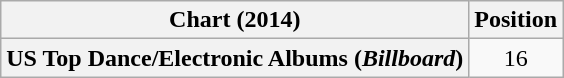<table class="wikitable plainrowheaders" style="text-align:center">
<tr>
<th scope="col">Chart (2014)</th>
<th scope="col">Position</th>
</tr>
<tr>
<th scope="row">US Top Dance/Electronic Albums (<em>Billboard</em>)</th>
<td>16</td>
</tr>
</table>
